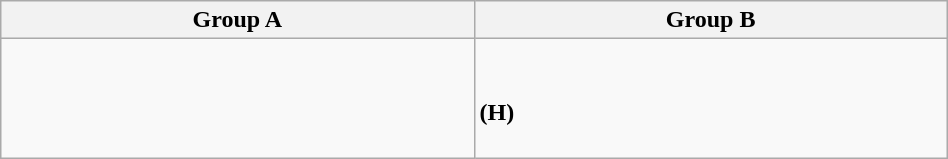<table class=wikitable width=50%>
<tr>
<th width=25%>Group A</th>
<th width=25%>Group B</th>
</tr>
<tr>
<td><br><br><br><br></td>
<td><br><br>  <strong>(H)</strong><br><br></td>
</tr>
</table>
